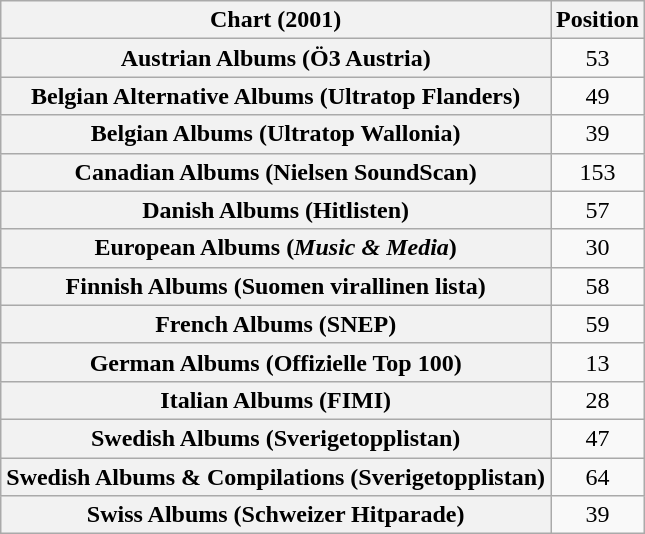<table class="wikitable sortable plainrowheaders" style="text-align:center">
<tr>
<th scope="col">Chart (2001)</th>
<th scope="col">Position</th>
</tr>
<tr>
<th scope="row">Austrian Albums (Ö3 Austria)</th>
<td>53</td>
</tr>
<tr>
<th scope="row">Belgian Alternative Albums (Ultratop Flanders)</th>
<td>49</td>
</tr>
<tr>
<th scope="row">Belgian Albums (Ultratop Wallonia)</th>
<td>39</td>
</tr>
<tr>
<th scope="row">Canadian Albums (Nielsen SoundScan)</th>
<td>153</td>
</tr>
<tr>
<th scope="row">Danish Albums (Hitlisten)</th>
<td>57</td>
</tr>
<tr>
<th scope="row">European Albums (<em>Music & Media</em>)</th>
<td>30</td>
</tr>
<tr>
<th scope="row">Finnish Albums (Suomen virallinen lista)</th>
<td>58</td>
</tr>
<tr>
<th scope="row">French Albums (SNEP)</th>
<td>59</td>
</tr>
<tr>
<th scope="row">German Albums (Offizielle Top 100)</th>
<td>13</td>
</tr>
<tr>
<th scope="row">Italian Albums (FIMI)</th>
<td>28</td>
</tr>
<tr>
<th scope="row">Swedish Albums (Sverigetopplistan)</th>
<td>47</td>
</tr>
<tr>
<th scope="row">Swedish Albums & Compilations (Sverigetopplistan)</th>
<td>64</td>
</tr>
<tr>
<th scope="row">Swiss Albums (Schweizer Hitparade)</th>
<td>39</td>
</tr>
</table>
